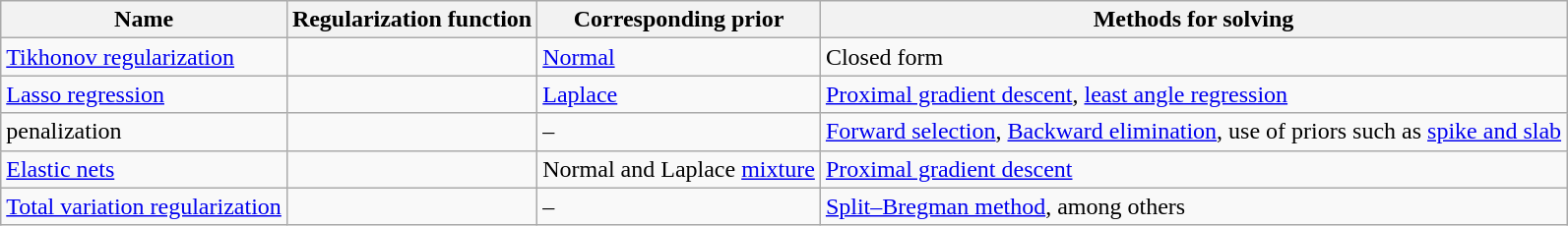<table class="wikitable sortable">
<tr>
<th>Name</th>
<th>Regularization function</th>
<th>Corresponding prior</th>
<th>Methods for solving</th>
</tr>
<tr>
<td><a href='#'>Tikhonov regularization</a></td>
<td></td>
<td><a href='#'>Normal</a></td>
<td>Closed form</td>
</tr>
<tr>
<td><a href='#'>Lasso regression</a></td>
<td></td>
<td><a href='#'>Laplace</a></td>
<td><a href='#'>Proximal gradient descent</a>, <a href='#'>least angle regression</a></td>
</tr>
<tr>
<td> penalization</td>
<td></td>
<td>–</td>
<td><a href='#'>Forward selection</a>, <a href='#'>Backward elimination</a>, use of priors such as <a href='#'>spike and slab</a></td>
</tr>
<tr>
<td><a href='#'>Elastic nets</a></td>
<td></td>
<td>Normal and Laplace <a href='#'>mixture</a></td>
<td><a href='#'>Proximal gradient descent</a></td>
</tr>
<tr>
<td><a href='#'>Total variation regularization</a></td>
<td></td>
<td>–</td>
<td><a href='#'>Split–Bregman method</a>, among others</td>
</tr>
</table>
